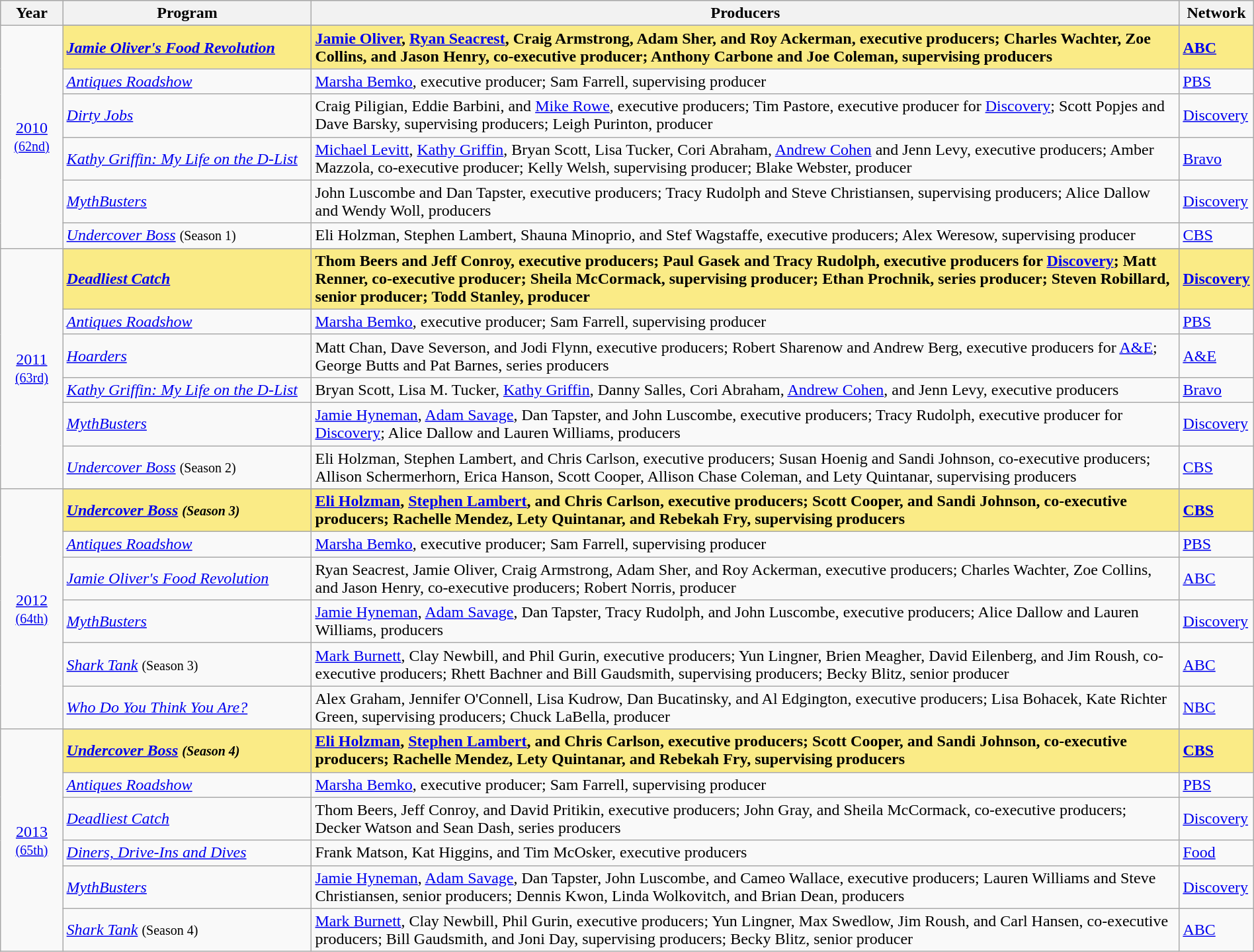<table class="wikitable" style="width:100%">
<tr bgcolor="#bebebe">
<th width="5%">Year</th>
<th width="20%">Program</th>
<th width="70%">Producers</th>
<th width="5%">Network</th>
</tr>
<tr>
<td rowspan=7 style="text-align:center"><a href='#'>2010</a><br><small><a href='#'>(62nd)</a></small></td>
</tr>
<tr style="background:#FAEB86">
<td><strong><em><a href='#'>Jamie Oliver's Food Revolution</a></em></strong></td>
<td><strong><a href='#'>Jamie Oliver</a>, <a href='#'>Ryan Seacrest</a>, Craig Armstrong, Adam Sher, and Roy Ackerman, executive producers; Charles Wachter, Zoe Collins, and Jason Henry, co-executive producer; Anthony Carbone and Joe Coleman, supervising producers</strong></td>
<td><strong><a href='#'>ABC</a></strong></td>
</tr>
<tr>
<td><em><a href='#'>Antiques Roadshow</a></em></td>
<td><a href='#'>Marsha Bemko</a>, executive producer; Sam Farrell, supervising producer</td>
<td><a href='#'>PBS</a></td>
</tr>
<tr>
<td><em><a href='#'>Dirty Jobs</a></em></td>
<td>Craig Piligian, Eddie Barbini, and <a href='#'>Mike Rowe</a>, executive producers; Tim Pastore, executive producer for <a href='#'>Discovery</a>; Scott Popjes and Dave Barsky, supervising producers; Leigh Purinton, producer</td>
<td><a href='#'>Discovery</a></td>
</tr>
<tr>
<td><em><a href='#'>Kathy Griffin: My Life on the D-List</a></em></td>
<td><a href='#'>Michael Levitt</a>, <a href='#'>Kathy Griffin</a>, Bryan Scott, Lisa Tucker, Cori Abraham, <a href='#'>Andrew Cohen</a> and Jenn Levy, executive producers; Amber Mazzola, co-executive producer; Kelly Welsh, supervising producer; Blake Webster, producer</td>
<td><a href='#'>Bravo</a></td>
</tr>
<tr>
<td><em><a href='#'>MythBusters</a></em></td>
<td>John Luscombe and Dan Tapster, executive producers; Tracy Rudolph and Steve Christiansen, supervising producers; Alice Dallow and Wendy Woll, producers</td>
<td><a href='#'>Discovery</a></td>
</tr>
<tr>
<td><em><a href='#'>Undercover Boss</a></em> <small>(Season 1)</small></td>
<td>Eli Holzman, Stephen Lambert, Shauna Minoprio, and Stef Wagstaffe, executive producers; Alex Weresow, supervising producer</td>
<td><a href='#'>CBS</a></td>
</tr>
<tr>
<td rowspan=7 style="text-align:center"><a href='#'>2011</a><br><small><a href='#'>(63rd)</a></small></td>
</tr>
<tr style="background:#FAEB86">
<td><strong><em><a href='#'>Deadliest Catch</a></em></strong></td>
<td><strong>Thom Beers and Jeff Conroy, executive producers; Paul Gasek and Tracy Rudolph, executive producers for <a href='#'>Discovery</a>; Matt Renner, co-executive producer; Sheila McCormack, supervising producer; Ethan Prochnik, series producer; Steven Robillard, senior producer; Todd Stanley, producer</strong></td>
<td><strong><a href='#'>Discovery</a></strong></td>
</tr>
<tr>
<td><em><a href='#'>Antiques Roadshow</a></em></td>
<td><a href='#'>Marsha Bemko</a>, executive producer; Sam Farrell, supervising producer</td>
<td><a href='#'>PBS</a></td>
</tr>
<tr>
<td><em><a href='#'>Hoarders</a></em></td>
<td>Matt Chan, Dave Severson, and Jodi Flynn, executive producers; Robert Sharenow and Andrew Berg, executive producers for <a href='#'>A&E</a>; George Butts and Pat Barnes, series producers</td>
<td><a href='#'>A&E</a></td>
</tr>
<tr>
<td><em><a href='#'>Kathy Griffin: My Life on the D-List</a></em></td>
<td>Bryan Scott, Lisa M. Tucker, <a href='#'>Kathy Griffin</a>, Danny Salles, Cori Abraham, <a href='#'>Andrew Cohen</a>, and Jenn Levy, executive producers</td>
<td><a href='#'>Bravo</a></td>
</tr>
<tr>
<td><em><a href='#'>MythBusters</a></em></td>
<td><a href='#'>Jamie Hyneman</a>, <a href='#'>Adam Savage</a>, Dan Tapster, and John Luscombe, executive producers; Tracy Rudolph, executive producer for <a href='#'>Discovery</a>; Alice Dallow and Lauren Williams, producers</td>
<td><a href='#'>Discovery</a></td>
</tr>
<tr>
<td><em><a href='#'>Undercover Boss</a></em> <small>(Season 2)</small></td>
<td>Eli Holzman, Stephen Lambert, and Chris Carlson, executive producers; Susan Hoenig and Sandi Johnson, co-executive producers; Allison Schermerhorn, Erica Hanson, Scott Cooper, Allison Chase Coleman, and Lety Quintanar, supervising producers</td>
<td><a href='#'>CBS</a></td>
</tr>
<tr>
<td rowspan=7 style="text-align:center"><a href='#'>2012</a><br><small><a href='#'>(64th)</a></small></td>
</tr>
<tr style="background:#FAEB86">
<td><strong><em><a href='#'>Undercover Boss</a> <small>(Season 3)</small></em></strong></td>
<td><strong><a href='#'>Eli Holzman</a>, <a href='#'>Stephen Lambert</a>, and Chris Carlson, executive producers; Scott Cooper, and Sandi Johnson, co-executive producers; Rachelle Mendez, Lety Quintanar, and Rebekah Fry, supervising producers</strong></td>
<td><strong><a href='#'>CBS</a></strong></td>
</tr>
<tr>
<td><em><a href='#'>Antiques Roadshow</a></em></td>
<td><a href='#'>Marsha Bemko</a>, executive producer; Sam Farrell, supervising producer</td>
<td><a href='#'>PBS</a></td>
</tr>
<tr>
<td><em><a href='#'>Jamie Oliver's Food Revolution</a></em></td>
<td>Ryan Seacrest, Jamie Oliver, Craig Armstrong, Adam Sher, and Roy Ackerman, executive producers; Charles Wachter, Zoe Collins, and Jason Henry, co-executive producers; Robert Norris, producer</td>
<td><a href='#'>ABC</a></td>
</tr>
<tr>
<td><em><a href='#'>MythBusters</a></em></td>
<td><a href='#'>Jamie Hyneman</a>, <a href='#'>Adam Savage</a>, Dan Tapster, Tracy Rudolph, and John Luscombe, executive producers; Alice Dallow and Lauren Williams, producers</td>
<td><a href='#'>Discovery</a></td>
</tr>
<tr>
<td><em><a href='#'>Shark Tank</a></em> <small>(Season 3)</small></td>
<td><a href='#'>Mark Burnett</a>, Clay Newbill, and Phil Gurin, executive producers; Yun Lingner, Brien Meagher, David Eilenberg, and Jim Roush, co-executive producers; Rhett Bachner and Bill Gaudsmith, supervising producers; Becky Blitz, senior producer</td>
<td><a href='#'>ABC</a></td>
</tr>
<tr>
<td><em><a href='#'>Who Do You Think You Are?</a></em></td>
<td>Alex Graham, Jennifer O'Connell, Lisa Kudrow, Dan Bucatinsky, and Al Edgington, executive producers; Lisa Bohacek, Kate Richter Green, supervising producers; Chuck LaBella, producer</td>
<td><a href='#'>NBC</a></td>
</tr>
<tr>
<td rowspan=7 style="text-align:center"><a href='#'>2013</a><br><small><a href='#'>(65th)</a></small></td>
</tr>
<tr style="background:#FAEB86">
<td><strong><em><a href='#'>Undercover Boss</a> <small>(Season 4)</small></em></strong></td>
<td><strong><a href='#'>Eli Holzman</a>, <a href='#'>Stephen Lambert</a>, and Chris Carlson, executive producers; Scott Cooper, and Sandi Johnson, co-executive producers; Rachelle Mendez, Lety Quintanar, and Rebekah Fry, supervising producers</strong></td>
<td><strong><a href='#'>CBS</a></strong></td>
</tr>
<tr>
<td><em><a href='#'>Antiques Roadshow</a></em></td>
<td><a href='#'>Marsha Bemko</a>, executive producer; Sam Farrell, supervising producer</td>
<td><a href='#'>PBS</a></td>
</tr>
<tr>
<td><em><a href='#'>Deadliest Catch</a></em></td>
<td>Thom Beers, Jeff Conroy, and David Pritikin, executive producers; John Gray, and Sheila McCormack, co-executive producers; Decker Watson and Sean Dash, series producers</td>
<td><a href='#'>Discovery</a></td>
</tr>
<tr>
<td><em><a href='#'>Diners, Drive-Ins and Dives</a></em></td>
<td>Frank Matson, Kat Higgins, and Tim McOsker, executive producers</td>
<td><a href='#'>Food</a></td>
</tr>
<tr>
<td><em><a href='#'>MythBusters</a></em></td>
<td><a href='#'>Jamie Hyneman</a>, <a href='#'>Adam Savage</a>, Dan Tapster, John Luscombe, and Cameo Wallace, executive producers; Lauren Williams and Steve Christiansen, senior producers; Dennis Kwon, Linda Wolkovitch, and Brian Dean, producers</td>
<td><a href='#'>Discovery</a></td>
</tr>
<tr>
<td><em><a href='#'>Shark Tank</a></em> <small>(Season 4)</small></td>
<td><a href='#'>Mark Burnett</a>, Clay Newbill, Phil Gurin, executive producers; Yun Lingner, Max Swedlow, Jim Roush, and Carl Hansen, co-executive producers; Bill Gaudsmith, and Joni Day, supervising producers; Becky Blitz, senior producer</td>
<td><a href='#'>ABC</a></td>
</tr>
</table>
